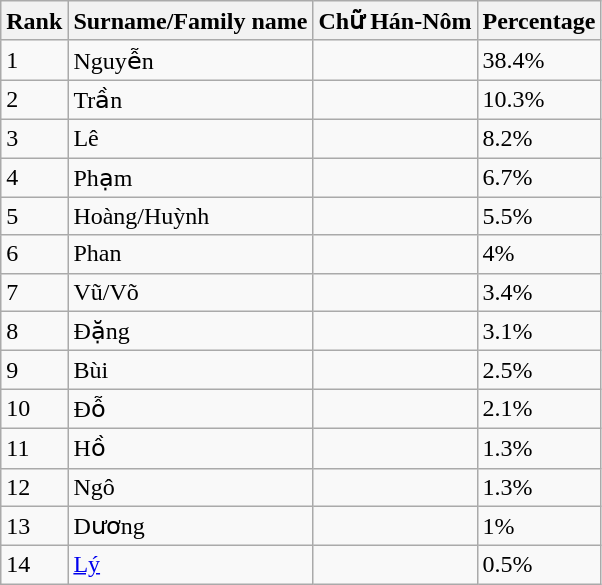<table class="wikitable">
<tr>
<th>Rank</th>
<th>Surname/Family name</th>
<th>Chữ Hán-Nôm</th>
<th>Percentage</th>
</tr>
<tr>
<td>1</td>
<td>Nguyễn</td>
<td></td>
<td>38.4%</td>
</tr>
<tr>
<td>2</td>
<td>Trần</td>
<td></td>
<td>10.3%</td>
</tr>
<tr>
<td>3</td>
<td>Lê</td>
<td></td>
<td>8.2%</td>
</tr>
<tr>
<td>4</td>
<td>Phạm</td>
<td></td>
<td>6.7%</td>
</tr>
<tr>
<td>5</td>
<td>Hoàng/Huỳnh</td>
<td></td>
<td>5.5%</td>
</tr>
<tr>
<td>6</td>
<td>Phan</td>
<td></td>
<td>4%</td>
</tr>
<tr>
<td>7</td>
<td>Vũ/Võ</td>
<td></td>
<td>3.4%</td>
</tr>
<tr>
<td>8</td>
<td>Đặng</td>
<td></td>
<td>3.1%</td>
</tr>
<tr>
<td>9</td>
<td>Bùi</td>
<td></td>
<td>2.5%</td>
</tr>
<tr>
<td>10</td>
<td>Đỗ</td>
<td></td>
<td>2.1%</td>
</tr>
<tr>
<td>11</td>
<td>Hồ</td>
<td></td>
<td>1.3%</td>
</tr>
<tr>
<td>12</td>
<td>Ngô</td>
<td></td>
<td>1.3%</td>
</tr>
<tr>
<td>13</td>
<td>Dương</td>
<td></td>
<td>1%</td>
</tr>
<tr>
<td>14</td>
<td><a href='#'>Lý</a></td>
<td></td>
<td>0.5%</td>
</tr>
</table>
